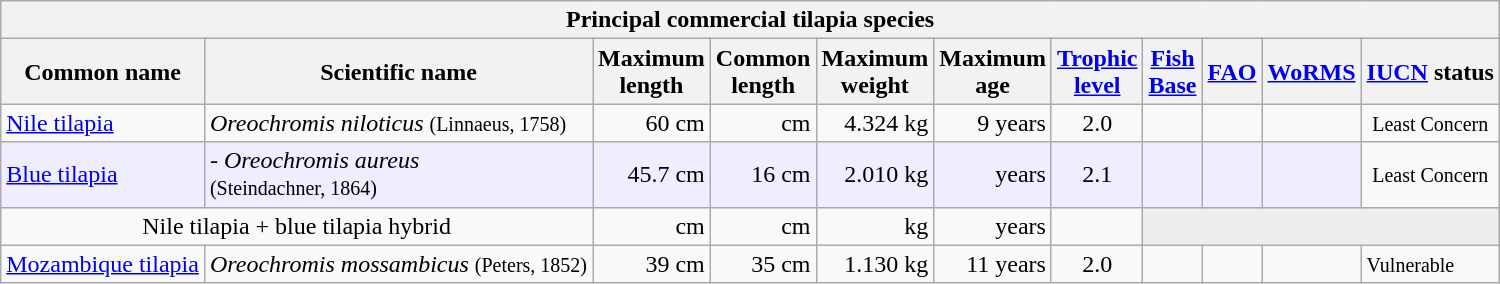<table class="wikitable collapsible">
<tr>
<th colspan="11">Principal commercial tilapia species</th>
</tr>
<tr>
<th>Common name</th>
<th>Scientific name</th>
<th>Maximum<br>length</th>
<th>Common<br>length</th>
<th>Maximum<br>weight</th>
<th>Maximum<br>age</th>
<th><a href='#'>Trophic<br>level</a></th>
<th><a href='#'>Fish<br>Base</a></th>
<th><a href='#'>FAO</a></th>
<th><a href='#'>WoRMS</a></th>
<th><a href='#'>IUCN</a> status</th>
</tr>
<tr>
<td><a href='#'>Nile tilapia</a></td>
<td><em>Oreochromis niloticus</em> <small>(Linnaeus, 1758)</small></td>
<td style="text-align:right;">60 cm</td>
<td style="text-align:right;">cm</td>
<td style="text-align:right;">4.324 kg</td>
<td style="text-align:right;">9 years</td>
<td style="text-align:center;">2.0</td>
<td style="text-align:center;"></td>
<td style="text-align:center;"></td>
<td style="text-align:center;"></td>
<td style="text-align:center;"> <small>Least Concern</small></td>
</tr>
<tr>
<td style="background:#eef;"><a href='#'>Blue tilapia</a></td>
<td style="background:#eef;">- <em>Oreochromis aureus</em><br> <small>(Steindachner, 1864)</small></td>
<td style="background:#eef; text-align:right;">45.7 cm</td>
<td style="background:#eef; text-align:right;">16 cm</td>
<td style="background:#eef; text-align:right;">2.010 kg</td>
<td style="background:#eef; text-align:right;">years</td>
<td style="background:#eef; text-align:center;">2.1</td>
<td style="background:#eef; text-align:center;"></td>
<td style="background:#eef; text-align:center;"></td>
<td style="background:#eef; text-align:center;"></td>
<td style="text-align:center;"> <small>Least Concern</small></td>
</tr>
<tr>
<td colspan="2" style="text-align:center;">Nile tilapia + blue tilapia hybrid</td>
<td style="text-align:right;">cm</td>
<td style="text-align:right;">cm</td>
<td style="text-align:right;">kg</td>
<td style="text-align:right;">years</td>
<td style="text-align:center;"></td>
<td style="background:#eee;" colspan="4"></td>
</tr>
<tr>
<td><a href='#'>Mozambique tilapia</a></td>
<td><em>Oreochromis mossambicus</em> <small>(Peters, 1852)</small></td>
<td style="text-align:right;">39 cm</td>
<td style="text-align:right;">35 cm</td>
<td style="text-align:right;">1.130 kg</td>
<td style="text-align:right;">11 years</td>
<td style="text-align:center;">2.0</td>
<td style="text-align:center;"></td>
<td style="text-align:center;"></td>
<td style="text-align:center;"></td>
<td> <small>Vulnerable</small></td>
</tr>
</table>
